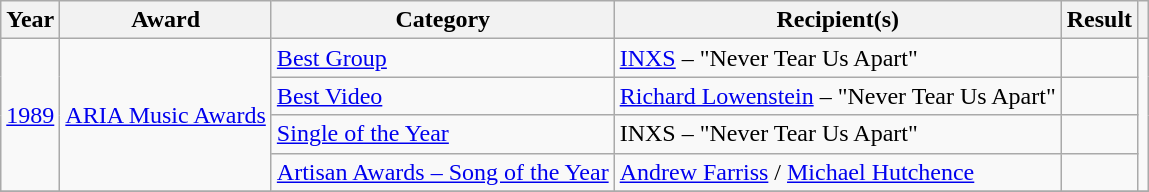<table class="wikitable sortable plainrowheaders">
<tr>
<th>Year</th>
<th>Award</th>
<th>Category</th>
<th>Recipient(s)</th>
<th>Result</th>
<th scope="col" class="unsortable"></th>
</tr>
<tr>
<td rowspan=4><a href='#'>1989</a></td>
<td rowspan=4><a href='#'>ARIA Music Awards</a></td>
<td><a href='#'>Best Group</a></td>
<td><a href='#'>INXS</a> – "Never Tear Us Apart"</td>
<td></td>
<td rowspan=4></td>
</tr>
<tr>
<td><a href='#'>Best Video</a></td>
<td><a href='#'>Richard Lowenstein</a> – "Never Tear Us Apart"</td>
<td></td>
</tr>
<tr>
<td><a href='#'>Single of the Year</a></td>
<td>INXS – "Never Tear Us Apart"</td>
<td></td>
</tr>
<tr>
<td><a href='#'>Artisan Awards – Song of the Year</a></td>
<td><a href='#'>Andrew Farriss</a> / <a href='#'>Michael Hutchence</a></td>
<td></td>
</tr>
<tr>
</tr>
</table>
